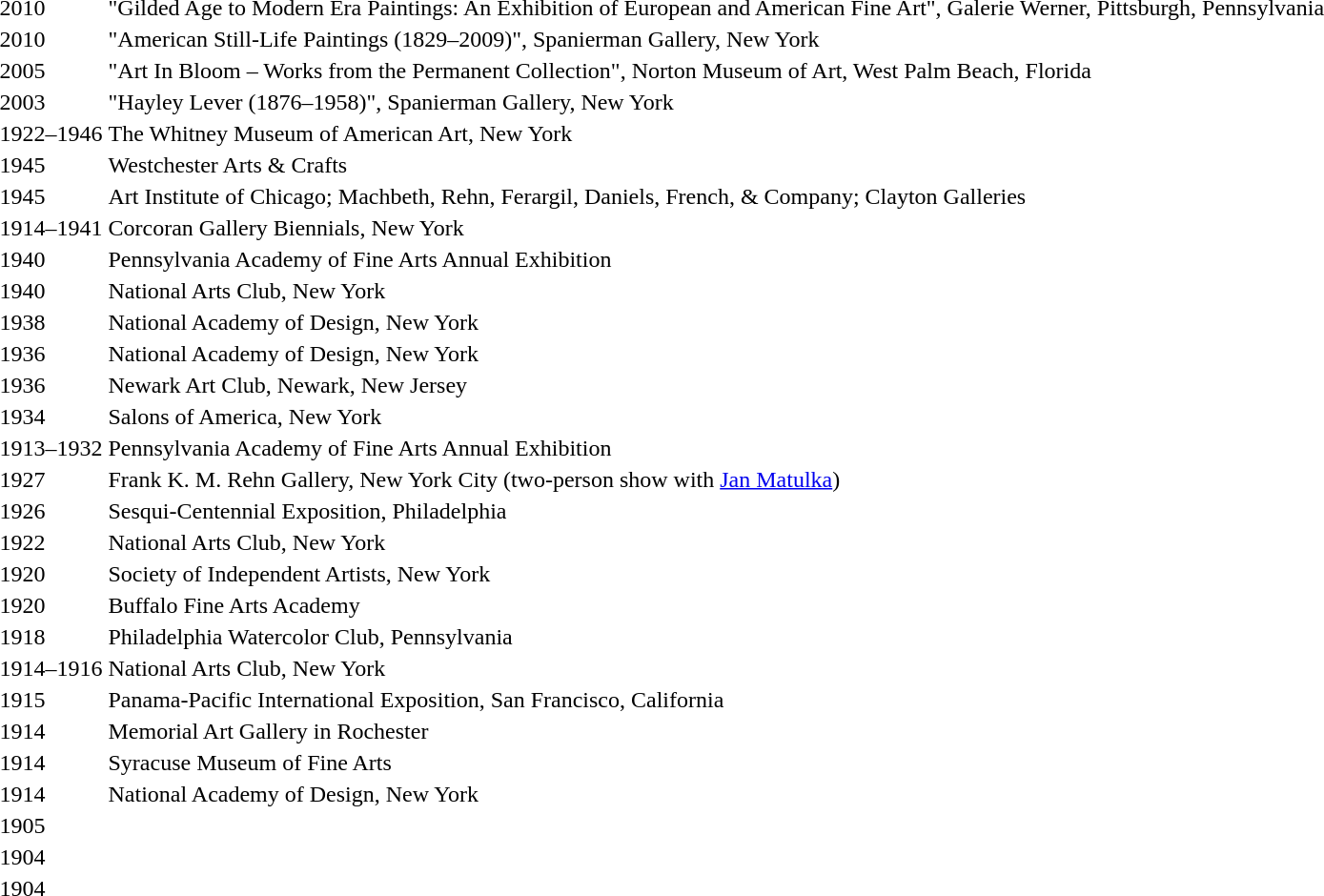<table>
<tr>
<td>2010</td>
<td>"Gilded Age to Modern Era Paintings: An Exhibition of European and American Fine Art", Galerie Werner, Pittsburgh, Pennsylvania</td>
</tr>
<tr>
<td>2010</td>
<td>"American Still-Life Paintings (1829–2009)", Spanierman Gallery, New York</td>
</tr>
<tr>
<td>2005</td>
<td>"Art In Bloom – Works from the Permanent Collection", Norton Museum of Art, West Palm Beach, Florida</td>
</tr>
<tr>
<td>2003</td>
<td>"Hayley Lever (1876–1958)", Spanierman Gallery, New York</td>
</tr>
<tr>
<td>1922–1946</td>
<td>The Whitney Museum of American Art, New York</td>
</tr>
<tr>
<td>1945</td>
<td>Westchester Arts & Crafts</td>
</tr>
<tr>
<td>1945</td>
<td>Art Institute of Chicago; Machbeth, Rehn, Ferargil, Daniels, French, & Company; Clayton Galleries</td>
</tr>
<tr>
<td>1914–1941</td>
<td>Corcoran Gallery Biennials, New York</td>
</tr>
<tr>
<td>1940</td>
<td>Pennsylvania Academy of Fine Arts Annual Exhibition</td>
</tr>
<tr>
<td>1940</td>
<td>National Arts Club, New York</td>
</tr>
<tr>
<td>1938</td>
<td>National Academy of Design, New York</td>
</tr>
<tr>
<td>1936</td>
<td>National Academy of Design, New York</td>
</tr>
<tr>
<td>1936</td>
<td>Newark Art Club, Newark, New Jersey</td>
</tr>
<tr>
<td>1934</td>
<td>Salons of America, New York</td>
</tr>
<tr>
<td>1913–1932</td>
<td>Pennsylvania Academy of Fine Arts Annual Exhibition</td>
</tr>
<tr>
<td>1927</td>
<td>Frank K. M. Rehn Gallery, New York City (two-person show with <a href='#'>Jan Matulka</a>)</td>
</tr>
<tr>
<td>1926</td>
<td>Sesqui-Centennial Exposition, Philadelphia</td>
</tr>
<tr>
<td>1922</td>
<td>National Arts Club, New York</td>
</tr>
<tr>
<td>1920</td>
<td>Society of Independent Artists, New York</td>
</tr>
<tr>
<td>1920</td>
<td>Buffalo Fine Arts Academy</td>
</tr>
<tr>
<td>1918</td>
<td>Philadelphia Watercolor Club, Pennsylvania</td>
</tr>
<tr>
<td>1914–1916</td>
<td>National Arts Club, New York</td>
</tr>
<tr>
<td>1915</td>
<td>Panama-Pacific International Exposition, San Francisco, California</td>
</tr>
<tr>
<td>1914</td>
<td>Memorial Art Gallery in Rochester</td>
</tr>
<tr>
<td>1914</td>
<td>Syracuse Museum of Fine Arts</td>
</tr>
<tr>
<td>1914</td>
<td>National Academy of Design, New York</td>
</tr>
<tr>
<td>1905</td>
<td></td>
</tr>
<tr>
<td>1904</td>
<td></td>
</tr>
<tr>
<td>1904</td>
<td></td>
</tr>
</table>
